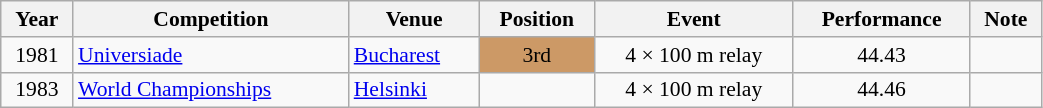<table class="wikitable" width=55% style="font-size:90%; text-align:center;">
<tr>
<th>Year</th>
<th>Competition</th>
<th>Venue</th>
<th>Position</th>
<th>Event</th>
<th>Performance</th>
<th>Note</th>
</tr>
<tr>
<td rowspan=1>1981</td>
<td rowspan=1 align=left><a href='#'>Universiade</a></td>
<td rowspan=1 align=left> <a href='#'>Bucharest</a></td>
<td bgcolor=cc9966>3rd</td>
<td>4 × 100 m relay</td>
<td>44.43</td>
<td></td>
</tr>
<tr>
<td rowspan=1>1983</td>
<td rowspan=1 align=left><a href='#'>World Championships</a></td>
<td rowspan=1 align=left> <a href='#'>Helsinki</a></td>
<td></td>
<td>4 × 100 m relay</td>
<td>44.46</td>
<td></td>
</tr>
</table>
